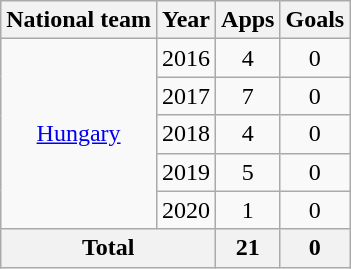<table class="wikitable" style="text-align:center">
<tr>
<th>National team</th>
<th>Year</th>
<th>Apps</th>
<th>Goals</th>
</tr>
<tr>
<td rowspan="5"><a href='#'>Hungary</a></td>
<td>2016</td>
<td>4</td>
<td>0</td>
</tr>
<tr>
<td>2017</td>
<td>7</td>
<td>0</td>
</tr>
<tr>
<td>2018</td>
<td>4</td>
<td>0</td>
</tr>
<tr>
<td>2019</td>
<td>5</td>
<td>0</td>
</tr>
<tr>
<td>2020</td>
<td>1</td>
<td>0</td>
</tr>
<tr>
<th colspan="2">Total</th>
<th>21</th>
<th>0</th>
</tr>
</table>
